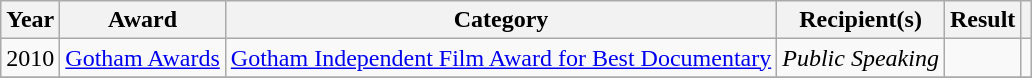<table class="wikitable sortable plainrowheaders">
<tr>
<th>Year</th>
<th>Award</th>
<th>Category</th>
<th>Recipient(s)</th>
<th>Result</th>
<th></th>
</tr>
<tr>
<td>2010</td>
<td><a href='#'>Gotham Awards</a></td>
<td><a href='#'>Gotham Independent Film Award for Best Documentary</a></td>
<td><em>Public Speaking</em></td>
<td></td>
<td></td>
</tr>
<tr>
</tr>
</table>
